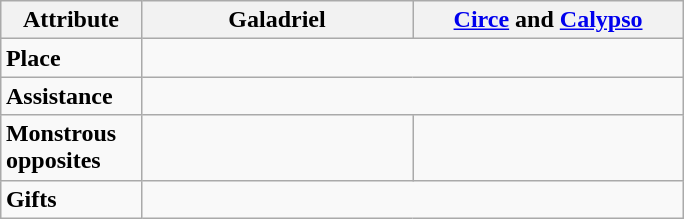<table class="wikitable" style="margin:1em auto;">
<tr>
<th style="width:65pt">Attribute</th>
<th style="width:130pt">Galadriel</th>
<th style="width:130pt"><a href='#'>Circe</a> and <a href='#'>Calypso</a></th>
</tr>
<tr>
<td><strong>Place</strong></td>
<td colspan=2></td>
</tr>
<tr>
<td><strong>Assistance</strong></td>
<td colspan=2></td>
</tr>
<tr>
<td><strong>Monstrous<br>opposites</strong></td>
<td></td>
<td></td>
</tr>
<tr>
<td><strong>Gifts</strong></td>
<td colspan=2></td>
</tr>
</table>
